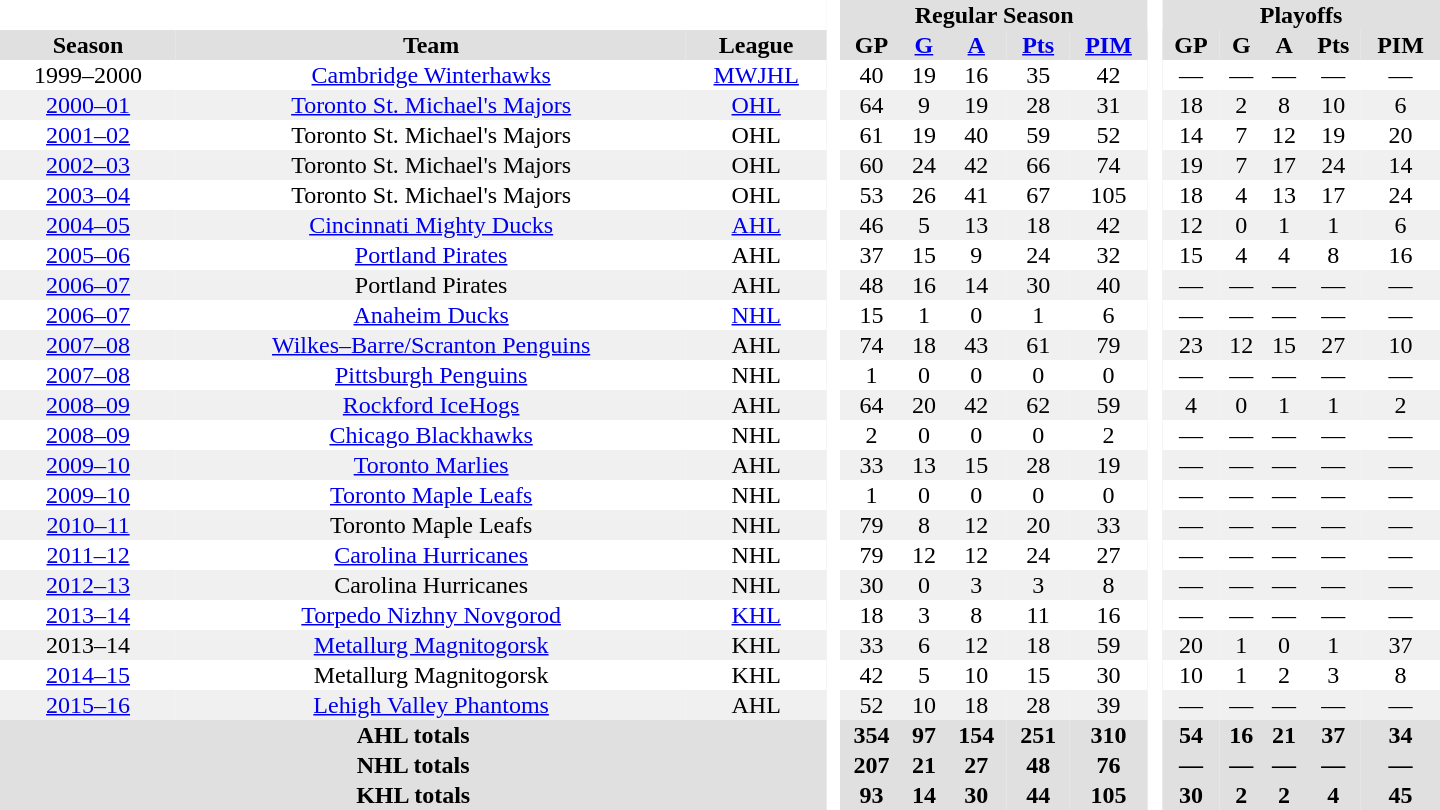<table border="0" cellpadding="1" cellspacing="0" style="text-align:center; width:60em">
<tr bgcolor="#e0e0e0">
<th colspan="3"  bgcolor="#ffffff"> </th>
<th rowspan="99" bgcolor="#ffffff"> </th>
<th colspan="5">Regular Season</th>
<th rowspan="99" bgcolor="#ffffff"> </th>
<th colspan="5">Playoffs</th>
</tr>
<tr bgcolor="#e0e0e0">
<th>Season</th>
<th>Team</th>
<th>League</th>
<th>GP</th>
<th><a href='#'>G</a></th>
<th><a href='#'>A</a></th>
<th><a href='#'>Pts</a></th>
<th><a href='#'>PIM</a></th>
<th>GP</th>
<th>G</th>
<th>A</th>
<th>Pts</th>
<th>PIM</th>
</tr>
<tr>
<td>1999–2000</td>
<td><a href='#'>Cambridge Winterhawks</a></td>
<td><a href='#'>MWJHL</a></td>
<td>40</td>
<td>19</td>
<td>16</td>
<td>35</td>
<td>42</td>
<td>—</td>
<td>—</td>
<td>—</td>
<td>—</td>
<td>—</td>
</tr>
<tr bgcolor="#f0f0f0">
<td><a href='#'>2000–01</a></td>
<td><a href='#'>Toronto St. Michael's Majors</a></td>
<td><a href='#'>OHL</a></td>
<td>64</td>
<td>9</td>
<td>19</td>
<td>28</td>
<td>31</td>
<td>18</td>
<td>2</td>
<td>8</td>
<td>10</td>
<td>6</td>
</tr>
<tr>
<td><a href='#'>2001–02</a></td>
<td>Toronto St. Michael's Majors</td>
<td>OHL</td>
<td>61</td>
<td>19</td>
<td>40</td>
<td>59</td>
<td>52</td>
<td>14</td>
<td>7</td>
<td>12</td>
<td>19</td>
<td>20</td>
</tr>
<tr bgcolor="#f0f0f0">
<td><a href='#'>2002–03</a></td>
<td>Toronto St. Michael's Majors</td>
<td>OHL</td>
<td>60</td>
<td>24</td>
<td>42</td>
<td>66</td>
<td>74</td>
<td>19</td>
<td>7</td>
<td>17</td>
<td>24</td>
<td>14</td>
</tr>
<tr>
<td><a href='#'>2003–04</a></td>
<td>Toronto St. Michael's Majors</td>
<td>OHL</td>
<td>53</td>
<td>26</td>
<td>41</td>
<td>67</td>
<td>105</td>
<td>18</td>
<td>4</td>
<td>13</td>
<td>17</td>
<td>24</td>
</tr>
<tr bgcolor="#f0f0f0">
<td><a href='#'>2004–05</a></td>
<td><a href='#'>Cincinnati Mighty Ducks</a></td>
<td><a href='#'>AHL</a></td>
<td>46</td>
<td>5</td>
<td>13</td>
<td>18</td>
<td>42</td>
<td>12</td>
<td>0</td>
<td>1</td>
<td>1</td>
<td>6</td>
</tr>
<tr>
<td><a href='#'>2005–06</a></td>
<td><a href='#'>Portland Pirates</a></td>
<td>AHL</td>
<td>37</td>
<td>15</td>
<td>9</td>
<td>24</td>
<td>32</td>
<td>15</td>
<td>4</td>
<td>4</td>
<td>8</td>
<td>16</td>
</tr>
<tr bgcolor="#f0f0f0">
<td><a href='#'>2006–07</a></td>
<td>Portland Pirates</td>
<td>AHL</td>
<td>48</td>
<td>16</td>
<td>14</td>
<td>30</td>
<td>40</td>
<td>—</td>
<td>—</td>
<td>—</td>
<td>—</td>
<td>—</td>
</tr>
<tr>
<td><a href='#'>2006–07</a></td>
<td><a href='#'>Anaheim Ducks</a></td>
<td><a href='#'>NHL</a></td>
<td>15</td>
<td>1</td>
<td>0</td>
<td>1</td>
<td>6</td>
<td>—</td>
<td>—</td>
<td>—</td>
<td>—</td>
<td>—</td>
</tr>
<tr bgcolor="#f0f0f0">
<td><a href='#'>2007–08</a></td>
<td><a href='#'>Wilkes–Barre/Scranton Penguins</a></td>
<td>AHL</td>
<td>74</td>
<td>18</td>
<td>43</td>
<td>61</td>
<td>79</td>
<td>23</td>
<td>12</td>
<td>15</td>
<td>27</td>
<td>10</td>
</tr>
<tr>
<td><a href='#'>2007–08</a></td>
<td><a href='#'>Pittsburgh Penguins</a></td>
<td>NHL</td>
<td>1</td>
<td>0</td>
<td>0</td>
<td>0</td>
<td>0</td>
<td>—</td>
<td>—</td>
<td>—</td>
<td>—</td>
<td>—</td>
</tr>
<tr bgcolor="#f0f0f0">
<td><a href='#'>2008–09</a></td>
<td><a href='#'>Rockford IceHogs</a></td>
<td>AHL</td>
<td>64</td>
<td>20</td>
<td>42</td>
<td>62</td>
<td>59</td>
<td>4</td>
<td>0</td>
<td>1</td>
<td>1</td>
<td>2</td>
</tr>
<tr>
<td><a href='#'>2008–09</a></td>
<td><a href='#'>Chicago Blackhawks</a></td>
<td>NHL</td>
<td>2</td>
<td>0</td>
<td>0</td>
<td>0</td>
<td>2</td>
<td>—</td>
<td>—</td>
<td>—</td>
<td>—</td>
<td>—</td>
</tr>
<tr bgcolor="#f0f0f0">
<td><a href='#'>2009–10</a></td>
<td><a href='#'>Toronto Marlies</a></td>
<td>AHL</td>
<td>33</td>
<td>13</td>
<td>15</td>
<td>28</td>
<td>19</td>
<td>—</td>
<td>—</td>
<td>—</td>
<td>—</td>
<td>—</td>
</tr>
<tr>
<td><a href='#'>2009–10</a></td>
<td><a href='#'>Toronto Maple Leafs</a></td>
<td>NHL</td>
<td>1</td>
<td>0</td>
<td>0</td>
<td>0</td>
<td>0</td>
<td>—</td>
<td>—</td>
<td>—</td>
<td>—</td>
<td>—</td>
</tr>
<tr bgcolor="#f0f0f0">
<td><a href='#'>2010–11</a></td>
<td>Toronto Maple Leafs</td>
<td>NHL</td>
<td>79</td>
<td>8</td>
<td>12</td>
<td>20</td>
<td>33</td>
<td>—</td>
<td>—</td>
<td>—</td>
<td>—</td>
<td>—</td>
</tr>
<tr>
<td><a href='#'>2011–12</a></td>
<td><a href='#'>Carolina Hurricanes</a></td>
<td>NHL</td>
<td>79</td>
<td>12</td>
<td>12</td>
<td>24</td>
<td>27</td>
<td>—</td>
<td>—</td>
<td>—</td>
<td>—</td>
<td>—</td>
</tr>
<tr bgcolor="#f0f0f0">
<td><a href='#'>2012–13</a></td>
<td>Carolina Hurricanes</td>
<td>NHL</td>
<td>30</td>
<td>0</td>
<td>3</td>
<td>3</td>
<td>8</td>
<td>—</td>
<td>—</td>
<td>—</td>
<td>—</td>
<td>—</td>
</tr>
<tr>
<td><a href='#'>2013–14</a></td>
<td><a href='#'>Torpedo Nizhny Novgorod</a></td>
<td><a href='#'>KHL</a></td>
<td>18</td>
<td>3</td>
<td>8</td>
<td>11</td>
<td>16</td>
<td>—</td>
<td>—</td>
<td>—</td>
<td>—</td>
<td>—</td>
</tr>
<tr bgcolor="#f0f0f0">
<td>2013–14</td>
<td><a href='#'>Metallurg Magnitogorsk</a></td>
<td>KHL</td>
<td>33</td>
<td>6</td>
<td>12</td>
<td>18</td>
<td>59</td>
<td>20</td>
<td>1</td>
<td>0</td>
<td>1</td>
<td>37</td>
</tr>
<tr>
<td><a href='#'>2014–15</a></td>
<td>Metallurg Magnitogorsk</td>
<td>KHL</td>
<td>42</td>
<td>5</td>
<td>10</td>
<td>15</td>
<td>30</td>
<td>10</td>
<td>1</td>
<td>2</td>
<td>3</td>
<td>8</td>
</tr>
<tr bgcolor="#f0f0f0">
<td><a href='#'>2015–16</a></td>
<td><a href='#'>Lehigh Valley Phantoms</a></td>
<td>AHL</td>
<td>52</td>
<td>10</td>
<td>18</td>
<td>28</td>
<td>39</td>
<td>—</td>
<td>—</td>
<td>—</td>
<td>—</td>
<td>—</td>
</tr>
<tr bgcolor="#e0e0e0">
<th colspan="3">AHL totals</th>
<th>354</th>
<th>97</th>
<th>154</th>
<th>251</th>
<th>310</th>
<th>54</th>
<th>16</th>
<th>21</th>
<th>37</th>
<th>34</th>
</tr>
<tr bgcolor="#e0e0e0">
<th colspan="3">NHL totals</th>
<th>207</th>
<th>21</th>
<th>27</th>
<th>48</th>
<th>76</th>
<th>—</th>
<th>—</th>
<th>—</th>
<th>—</th>
<th>—</th>
</tr>
<tr bgcolor="#e0e0e0">
<th colspan="3">KHL totals</th>
<th>93</th>
<th>14</th>
<th>30</th>
<th>44</th>
<th>105</th>
<th>30</th>
<th>2</th>
<th>2</th>
<th>4</th>
<th>45</th>
</tr>
</table>
